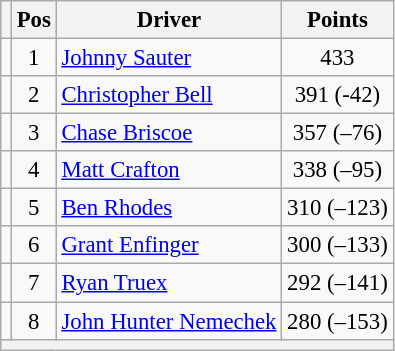<table class="wikitable" style="font-size: 95%;">
<tr>
<th></th>
<th>Pos</th>
<th>Driver</th>
<th>Points</th>
</tr>
<tr>
<td align="left"></td>
<td style="text-align:center;">1</td>
<td><a href='#'>Johnny Sauter</a></td>
<td style="text-align:center;">433</td>
</tr>
<tr>
<td align="left"></td>
<td style="text-align:center;">2</td>
<td><a href='#'>Christopher Bell</a></td>
<td style="text-align:center;">391 (-42)</td>
</tr>
<tr>
<td align="left"></td>
<td style="text-align:center;">3</td>
<td><a href='#'>Chase Briscoe</a></td>
<td style="text-align:center;">357 (–76)</td>
</tr>
<tr>
<td align="left"></td>
<td style="text-align:center;">4</td>
<td><a href='#'>Matt Crafton</a></td>
<td style="text-align:center;">338 (–95)</td>
</tr>
<tr>
<td align="left"></td>
<td style="text-align:center;">5</td>
<td><a href='#'>Ben Rhodes</a></td>
<td style="text-align:center;">310 (–123)</td>
</tr>
<tr>
<td align="left"></td>
<td style="text-align:center;">6</td>
<td><a href='#'>Grant Enfinger</a></td>
<td style="text-align:center;">300 (–133)</td>
</tr>
<tr>
<td align="left"></td>
<td style="text-align:center;">7</td>
<td><a href='#'>Ryan Truex</a></td>
<td style="text-align:center;">292 (–141)</td>
</tr>
<tr>
<td align="left"></td>
<td style="text-align:center;">8</td>
<td><a href='#'>John Hunter Nemechek</a></td>
<td style="text-align:center;">280 (–153)</td>
</tr>
<tr class="sortbottom">
<th colspan="9"></th>
</tr>
</table>
